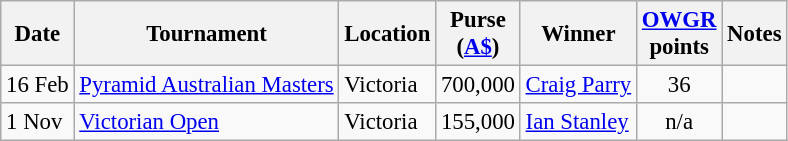<table class="wikitable" style="font-size:95%">
<tr>
<th>Date</th>
<th>Tournament</th>
<th>Location</th>
<th>Purse<br>(<a href='#'>A$</a>)</th>
<th>Winner</th>
<th><a href='#'>OWGR</a><br>points</th>
<th>Notes</th>
</tr>
<tr>
<td>16 Feb</td>
<td><a href='#'>Pyramid Australian Masters</a></td>
<td>Victoria</td>
<td align=right>700,000</td>
<td> <a href='#'>Craig Parry</a></td>
<td align=center>36</td>
</tr>
<tr>
<td>1 Nov</td>
<td><a href='#'>Victorian Open</a></td>
<td>Victoria</td>
<td align=right>155,000</td>
<td> <a href='#'>Ian Stanley</a></td>
<td align=center>n/a</td>
<td></td>
</tr>
</table>
